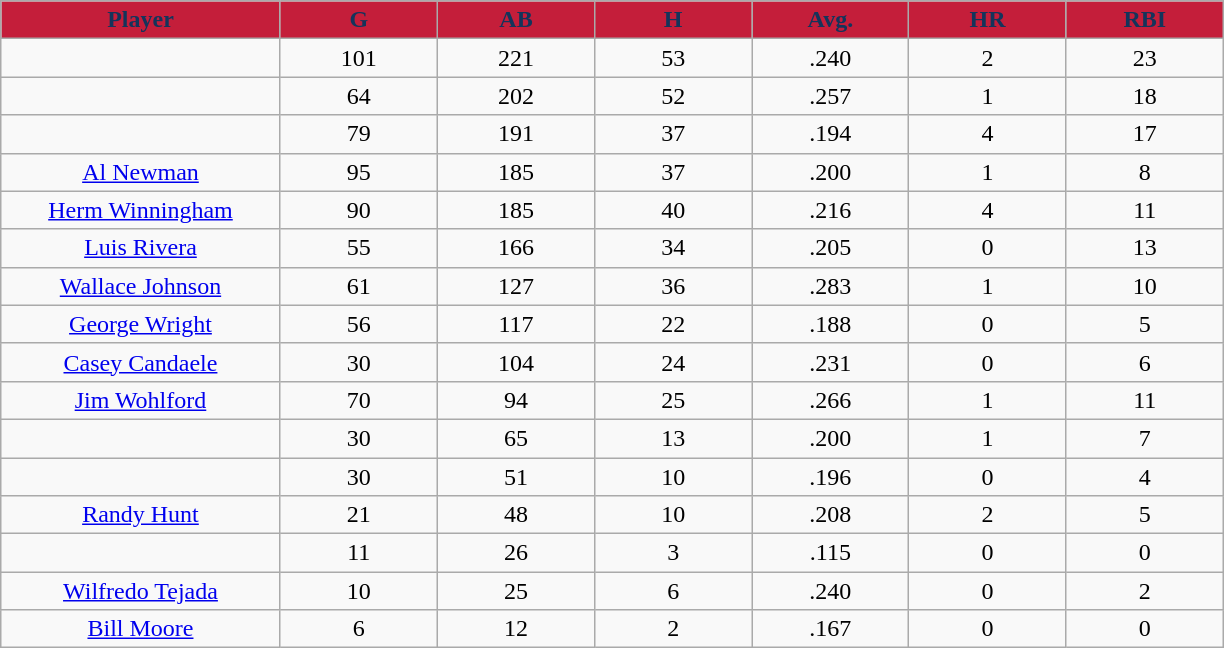<table class="wikitable sortable">
<tr>
<th style="background:#C41E3A;color:#14345B;" width="16%">Player</th>
<th style="background:#C41E3A;color:#14345B;" width="9%">G</th>
<th style="background:#C41E3A;color:#14345B;" width="9%">AB</th>
<th style="background:#C41E3A;color:#14345B;" width="9%">H</th>
<th style="background:#C41E3A;color:#14345B;" width="9%">Avg.</th>
<th style="background:#C41E3A;color:#14345B;" width="9%">HR</th>
<th style="background:#C41E3A;color:#14345B;" width="9%">RBI</th>
</tr>
<tr align="center">
<td></td>
<td>101</td>
<td>221</td>
<td>53</td>
<td>.240</td>
<td>2</td>
<td>23</td>
</tr>
<tr align="center">
<td></td>
<td>64</td>
<td>202</td>
<td>52</td>
<td>.257</td>
<td>1</td>
<td>18</td>
</tr>
<tr align="center">
<td></td>
<td>79</td>
<td>191</td>
<td>37</td>
<td>.194</td>
<td>4</td>
<td>17</td>
</tr>
<tr align="center">
<td><a href='#'>Al Newman</a></td>
<td>95</td>
<td>185</td>
<td>37</td>
<td>.200</td>
<td>1</td>
<td>8</td>
</tr>
<tr align=center>
<td><a href='#'>Herm Winningham</a></td>
<td>90</td>
<td>185</td>
<td>40</td>
<td>.216</td>
<td>4</td>
<td>11</td>
</tr>
<tr align=center>
<td><a href='#'>Luis Rivera</a></td>
<td>55</td>
<td>166</td>
<td>34</td>
<td>.205</td>
<td>0</td>
<td>13</td>
</tr>
<tr align=center>
<td><a href='#'>Wallace Johnson</a></td>
<td>61</td>
<td>127</td>
<td>36</td>
<td>.283</td>
<td>1</td>
<td>10</td>
</tr>
<tr align=center>
<td><a href='#'>George Wright</a></td>
<td>56</td>
<td>117</td>
<td>22</td>
<td>.188</td>
<td>0</td>
<td>5</td>
</tr>
<tr align=center>
<td><a href='#'>Casey Candaele</a></td>
<td>30</td>
<td>104</td>
<td>24</td>
<td>.231</td>
<td>0</td>
<td>6</td>
</tr>
<tr align=center>
<td><a href='#'>Jim Wohlford</a></td>
<td>70</td>
<td>94</td>
<td>25</td>
<td>.266</td>
<td>1</td>
<td>11</td>
</tr>
<tr align=center>
<td></td>
<td>30</td>
<td>65</td>
<td>13</td>
<td>.200</td>
<td>1</td>
<td>7</td>
</tr>
<tr align="center">
<td></td>
<td>30</td>
<td>51</td>
<td>10</td>
<td>.196</td>
<td>0</td>
<td>4</td>
</tr>
<tr align="center">
<td><a href='#'>Randy Hunt</a></td>
<td>21</td>
<td>48</td>
<td>10</td>
<td>.208</td>
<td>2</td>
<td>5</td>
</tr>
<tr align=center>
<td></td>
<td>11</td>
<td>26</td>
<td>3</td>
<td>.115</td>
<td>0</td>
<td>0</td>
</tr>
<tr align="center">
<td><a href='#'>Wilfredo Tejada</a></td>
<td>10</td>
<td>25</td>
<td>6</td>
<td>.240</td>
<td>0</td>
<td>2</td>
</tr>
<tr align=center>
<td><a href='#'>Bill Moore</a></td>
<td>6</td>
<td>12</td>
<td>2</td>
<td>.167</td>
<td>0</td>
<td>0</td>
</tr>
</table>
